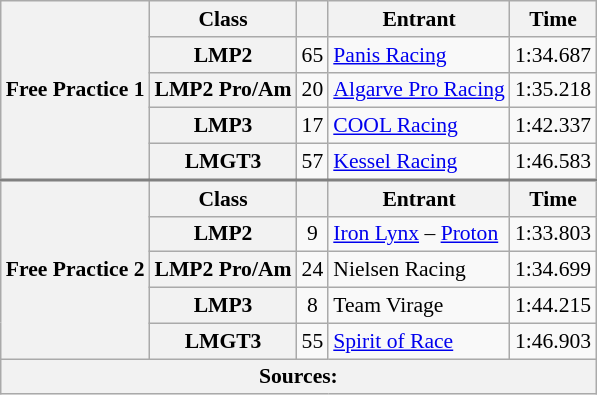<table class="wikitable" style="font-size:90%;">
<tr>
<th rowspan="5">Free Practice 1</th>
<th>Class</th>
<th></th>
<th>Entrant</th>
<th>Time</th>
</tr>
<tr>
<th>LMP2</th>
<td align="center">65</td>
<td> <a href='#'>Panis Racing</a></td>
<td>1:34.687</td>
</tr>
<tr>
<th>LMP2 Pro/Am</th>
<td align="center">20</td>
<td> <a href='#'>Algarve Pro Racing</a></td>
<td>1:35.218</td>
</tr>
<tr>
<th>LMP3</th>
<td align="center">17</td>
<td> <a href='#'>COOL Racing</a></td>
<td>1:42.337</td>
</tr>
<tr>
<th>LMGT3</th>
<td align="center">57</td>
<td> <a href='#'>Kessel Racing</a></td>
<td>1:46.583</td>
</tr>
<tr style="border-top:2px solid #808080">
<th rowspan="5">Free Practice 2</th>
<th>Class</th>
<th></th>
<th>Entrant</th>
<th>Time</th>
</tr>
<tr>
<th>LMP2</th>
<td align="center">9</td>
<td> <a href='#'>Iron Lynx</a> – <a href='#'>Proton</a></td>
<td>1:33.803</td>
</tr>
<tr>
<th>LMP2 Pro/Am</th>
<td align="center">24</td>
<td> Nielsen Racing</td>
<td>1:34.699</td>
</tr>
<tr>
<th>LMP3</th>
<td align="center">8</td>
<td> Team Virage</td>
<td>1:44.215</td>
</tr>
<tr>
<th>LMGT3</th>
<td align="center">55</td>
<td> <a href='#'>Spirit of Race</a></td>
<td>1:46.903</td>
</tr>
<tr>
<th colspan="5">Sources:</th>
</tr>
</table>
